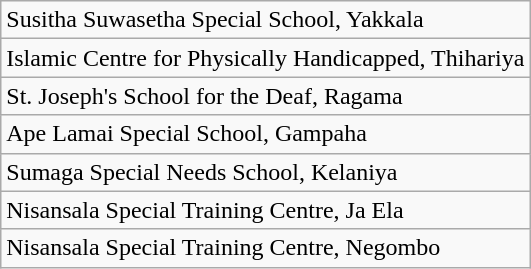<table class="wikitable">
<tr>
<td>Susitha Suwasetha Special School, Yakkala</td>
</tr>
<tr>
<td>Islamic Centre for Physically Handicapped, Thihariya</td>
</tr>
<tr>
<td>St. Joseph's School for the Deaf, Ragama</td>
</tr>
<tr>
<td>Ape Lamai Special School, Gampaha</td>
</tr>
<tr>
<td>Sumaga Special Needs School, Kelaniya</td>
</tr>
<tr>
<td>Nisansala Special Training Centre, Ja Ela</td>
</tr>
<tr>
<td>Nisansala Special Training Centre, Negombo</td>
</tr>
</table>
